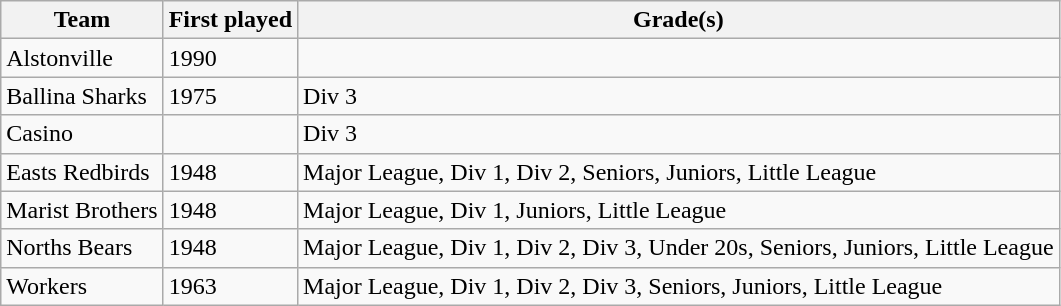<table class="wikitable">
<tr>
<th>Team</th>
<th>First played</th>
<th>Grade(s)</th>
</tr>
<tr>
<td>Alstonville</td>
<td>1990</td>
<td></td>
</tr>
<tr>
<td>Ballina Sharks</td>
<td>1975</td>
<td>Div 3</td>
</tr>
<tr>
<td>Casino</td>
<td></td>
<td>Div 3</td>
</tr>
<tr>
<td>Easts Redbirds</td>
<td>1948</td>
<td>Major League, Div 1, Div 2, Seniors, Juniors, Little League</td>
</tr>
<tr>
<td>Marist Brothers</td>
<td>1948</td>
<td>Major League, Div 1, Juniors, Little League</td>
</tr>
<tr>
<td>Norths Bears</td>
<td>1948</td>
<td>Major League, Div 1, Div 2, Div 3, Under 20s, Seniors, Juniors, Little League</td>
</tr>
<tr>
<td>Workers</td>
<td>1963</td>
<td>Major League, Div 1, Div 2, Div 3, Seniors, Juniors, Little League</td>
</tr>
</table>
